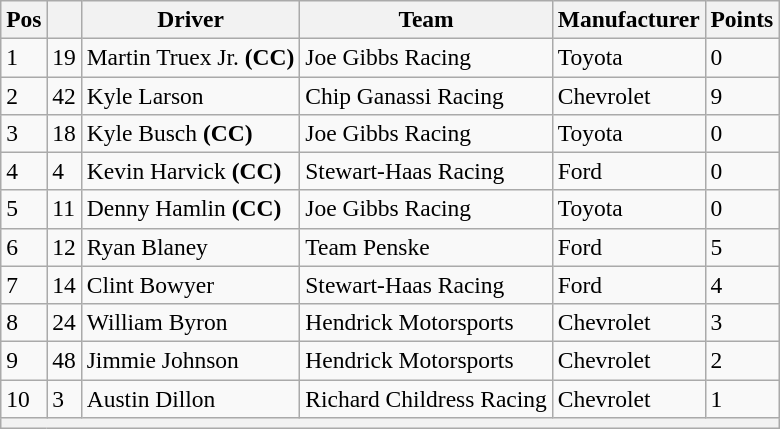<table class="wikitable" style="font-size:98%">
<tr>
<th>Pos</th>
<th></th>
<th>Driver</th>
<th>Team</th>
<th>Manufacturer</th>
<th>Points</th>
</tr>
<tr>
<td>1</td>
<td>19</td>
<td>Martin Truex Jr. <strong>(CC)</strong></td>
<td>Joe Gibbs Racing</td>
<td>Toyota</td>
<td>0</td>
</tr>
<tr>
<td>2</td>
<td>42</td>
<td>Kyle Larson</td>
<td>Chip Ganassi Racing</td>
<td>Chevrolet</td>
<td>9</td>
</tr>
<tr>
<td>3</td>
<td>18</td>
<td>Kyle Busch <strong>(CC)</strong></td>
<td>Joe Gibbs Racing</td>
<td>Toyota</td>
<td>0</td>
</tr>
<tr>
<td>4</td>
<td>4</td>
<td>Kevin Harvick <strong>(CC)</strong></td>
<td>Stewart-Haas Racing</td>
<td>Ford</td>
<td>0</td>
</tr>
<tr>
<td>5</td>
<td>11</td>
<td>Denny Hamlin <strong>(CC)</strong></td>
<td>Joe Gibbs Racing</td>
<td>Toyota</td>
<td>0</td>
</tr>
<tr>
<td>6</td>
<td>12</td>
<td>Ryan Blaney</td>
<td>Team Penske</td>
<td>Ford</td>
<td>5</td>
</tr>
<tr>
<td>7</td>
<td>14</td>
<td>Clint Bowyer</td>
<td>Stewart-Haas Racing</td>
<td>Ford</td>
<td>4</td>
</tr>
<tr>
<td>8</td>
<td>24</td>
<td>William Byron</td>
<td>Hendrick Motorsports</td>
<td>Chevrolet</td>
<td>3</td>
</tr>
<tr>
<td>9</td>
<td>48</td>
<td>Jimmie Johnson</td>
<td>Hendrick Motorsports</td>
<td>Chevrolet</td>
<td>2</td>
</tr>
<tr>
<td>10</td>
<td>3</td>
<td>Austin Dillon</td>
<td>Richard Childress Racing</td>
<td>Chevrolet</td>
<td>1</td>
</tr>
<tr>
<th colspan="6"></th>
</tr>
</table>
